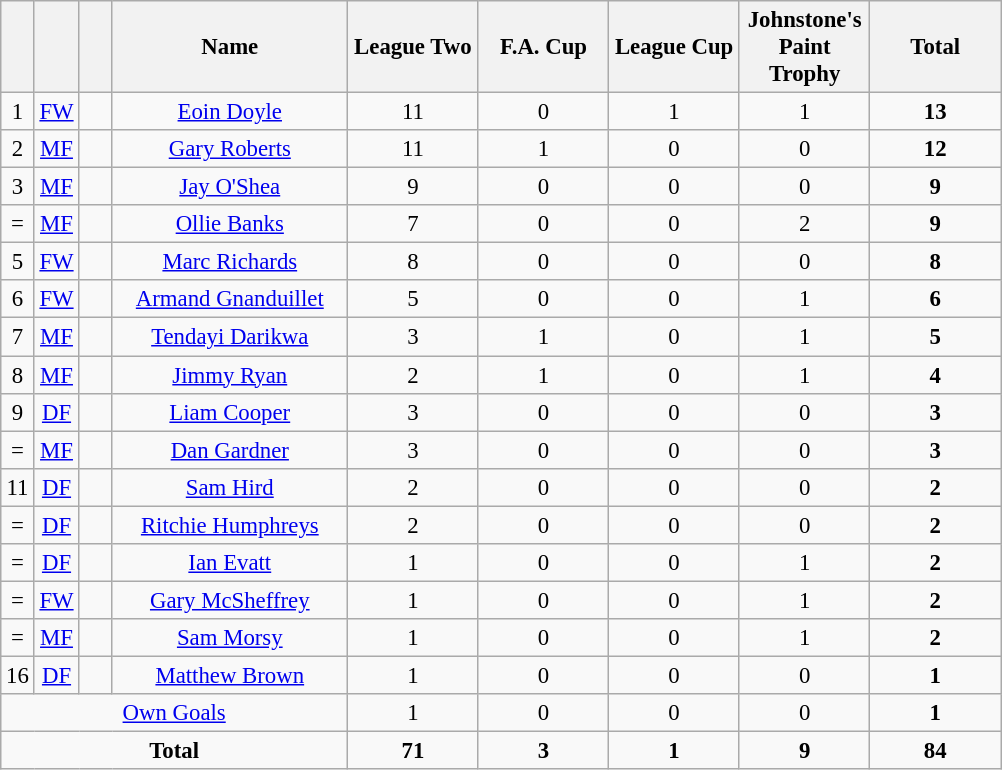<table class="wikitable sortable" style="font-size: 95%; text-align: center;">
<tr>
<th width=15></th>
<th width=15></th>
<th width=15></th>
<th width=150>Name</th>
<th width=80>League Two</th>
<th width=80>F.A. Cup</th>
<th width=80>League Cup</th>
<th width=80>Johnstone's Paint Trophy</th>
<th width=80>Total</th>
</tr>
<tr>
<td>1</td>
<td><a href='#'>FW</a></td>
<td></td>
<td><a href='#'>Eoin Doyle</a></td>
<td>11</td>
<td>0</td>
<td>1</td>
<td>1</td>
<td><strong>13</strong></td>
</tr>
<tr>
<td>2</td>
<td><a href='#'>MF</a></td>
<td></td>
<td><a href='#'>Gary Roberts</a></td>
<td>11</td>
<td>1</td>
<td>0</td>
<td>0</td>
<td><strong>12</strong></td>
</tr>
<tr>
<td>3</td>
<td><a href='#'>MF</a></td>
<td></td>
<td><a href='#'>Jay O'Shea</a></td>
<td>9</td>
<td>0</td>
<td>0</td>
<td>0</td>
<td><strong>9</strong></td>
</tr>
<tr>
<td>=</td>
<td><a href='#'>MF</a></td>
<td></td>
<td><a href='#'>Ollie Banks</a></td>
<td>7</td>
<td>0</td>
<td>0</td>
<td>2</td>
<td><strong>9</strong></td>
</tr>
<tr>
<td>5</td>
<td><a href='#'>FW</a></td>
<td></td>
<td><a href='#'>Marc Richards</a></td>
<td>8</td>
<td>0</td>
<td>0</td>
<td>0</td>
<td><strong>8</strong></td>
</tr>
<tr>
<td>6</td>
<td><a href='#'>FW</a></td>
<td></td>
<td><a href='#'>Armand Gnanduillet</a></td>
<td>5</td>
<td>0</td>
<td>0</td>
<td>1</td>
<td><strong>6</strong></td>
</tr>
<tr>
<td>7</td>
<td><a href='#'>MF</a></td>
<td></td>
<td><a href='#'>Tendayi Darikwa</a></td>
<td>3</td>
<td>1</td>
<td>0</td>
<td>1</td>
<td><strong>5</strong></td>
</tr>
<tr>
<td>8</td>
<td><a href='#'>MF</a></td>
<td></td>
<td><a href='#'>Jimmy Ryan</a></td>
<td>2</td>
<td>1</td>
<td>0</td>
<td>1</td>
<td><strong>4</strong></td>
</tr>
<tr>
<td>9</td>
<td><a href='#'>DF</a></td>
<td></td>
<td><a href='#'>Liam Cooper</a></td>
<td>3</td>
<td>0</td>
<td>0</td>
<td>0</td>
<td><strong>3</strong></td>
</tr>
<tr>
<td>=</td>
<td><a href='#'>MF</a></td>
<td></td>
<td><a href='#'>Dan Gardner</a></td>
<td>3</td>
<td>0</td>
<td>0</td>
<td>0</td>
<td><strong>3</strong></td>
</tr>
<tr>
<td>11</td>
<td><a href='#'>DF</a></td>
<td></td>
<td><a href='#'>Sam Hird</a></td>
<td>2</td>
<td>0</td>
<td>0</td>
<td>0</td>
<td><strong>2</strong></td>
</tr>
<tr>
<td>=</td>
<td><a href='#'>DF</a></td>
<td></td>
<td><a href='#'>Ritchie Humphreys</a></td>
<td>2</td>
<td>0</td>
<td>0</td>
<td>0</td>
<td><strong>2</strong></td>
</tr>
<tr>
<td>=</td>
<td><a href='#'>DF</a></td>
<td></td>
<td><a href='#'>Ian Evatt</a></td>
<td>1</td>
<td>0</td>
<td>0</td>
<td>1</td>
<td><strong>2</strong></td>
</tr>
<tr>
<td>=</td>
<td><a href='#'>FW</a></td>
<td></td>
<td><a href='#'>Gary McSheffrey</a></td>
<td>1</td>
<td>0</td>
<td>0</td>
<td>1</td>
<td><strong>2</strong></td>
</tr>
<tr>
<td>=</td>
<td><a href='#'>MF</a></td>
<td></td>
<td><a href='#'>Sam Morsy</a></td>
<td>1</td>
<td>0</td>
<td>0</td>
<td>1</td>
<td><strong>2</strong></td>
</tr>
<tr>
<td>16</td>
<td><a href='#'>DF</a></td>
<td></td>
<td><a href='#'>Matthew Brown</a></td>
<td>1</td>
<td>0</td>
<td>0</td>
<td>0</td>
<td><strong>1</strong></td>
</tr>
<tr>
<td colspan="4"><a href='#'>Own Goals</a></td>
<td>1</td>
<td>0</td>
<td>0</td>
<td>0</td>
<td><strong>1</strong></td>
</tr>
<tr>
<td colspan="4"><strong>Total</strong></td>
<td><strong>71</strong></td>
<td><strong>3</strong></td>
<td><strong>1</strong></td>
<td><strong>9</strong></td>
<td><strong>84</strong></td>
</tr>
</table>
